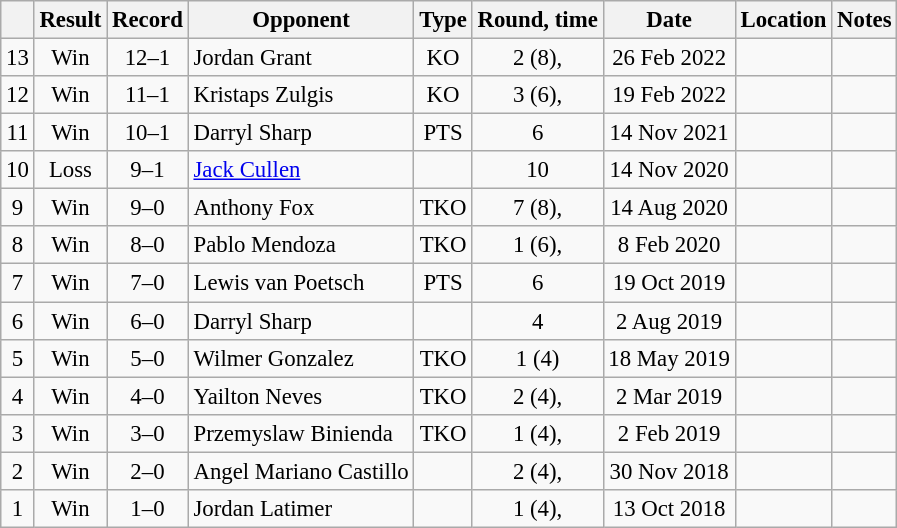<table class="wikitable" style="text-align:center; font-size:95%">
<tr>
<th></th>
<th>Result</th>
<th>Record</th>
<th>Opponent</th>
<th>Type</th>
<th>Round, time</th>
<th>Date</th>
<th>Location</th>
<th>Notes</th>
</tr>
<tr>
<td>13</td>
<td>Win</td>
<td>12–1</td>
<td style="text-align:left;"> Jordan Grant</td>
<td>KO</td>
<td>2 (8), </td>
<td>26 Feb 2022</td>
<td style="text-align:left;"> </td>
<td></td>
</tr>
<tr>
<td>12</td>
<td>Win</td>
<td>11–1</td>
<td style="text-align:left;"> Kristaps Zulgis</td>
<td>KO</td>
<td>3 (6), </td>
<td>19 Feb 2022</td>
<td style="text-align:left;"> </td>
<td></td>
</tr>
<tr>
<td>11</td>
<td>Win</td>
<td>10–1</td>
<td style="text-align:left;"> Darryl Sharp</td>
<td>PTS</td>
<td>6</td>
<td>14 Nov 2021</td>
<td style="text-align:left;"> </td>
<td></td>
</tr>
<tr>
<td>10</td>
<td>Loss</td>
<td>9–1</td>
<td style="text-align:left;"> <a href='#'>Jack Cullen</a></td>
<td></td>
<td>10</td>
<td>14 Nov 2020</td>
<td style="text-align:left;"> </td>
<td></td>
</tr>
<tr>
<td>9</td>
<td>Win</td>
<td>9–0</td>
<td style="text-align:left;"> Anthony Fox</td>
<td>TKO</td>
<td>7 (8), </td>
<td>14 Aug 2020</td>
<td style="text-align:left;"></td>
<td></td>
</tr>
<tr>
<td>8</td>
<td>Win</td>
<td>8–0</td>
<td style="text-align:left;"> Pablo Mendoza</td>
<td>TKO</td>
<td>1 (6), </td>
<td>8 Feb 2020</td>
<td style="text-align:left;"> </td>
<td></td>
</tr>
<tr>
<td>7</td>
<td>Win</td>
<td>7–0</td>
<td style="text-align:left;"> Lewis van Poetsch</td>
<td>PTS</td>
<td>6</td>
<td>19 Oct 2019</td>
<td style="text-align:left;"> </td>
<td></td>
</tr>
<tr>
<td>6</td>
<td>Win</td>
<td>6–0</td>
<td style="text-align:left;"> Darryl Sharp</td>
<td></td>
<td>4</td>
<td>2 Aug 2019</td>
<td style="text-align:left;"> </td>
<td></td>
</tr>
<tr>
<td>5</td>
<td>Win</td>
<td>5–0</td>
<td style="text-align:left;"> Wilmer Gonzalez</td>
<td>TKO</td>
<td>1 (4)</td>
<td>18 May 2019</td>
<td style="text-align:left;"> </td>
<td></td>
</tr>
<tr>
<td>4</td>
<td>Win</td>
<td>4–0</td>
<td style="text-align:left;"> Yailton Neves</td>
<td>TKO</td>
<td>2 (4), </td>
<td>2 Mar 2019</td>
<td style="text-align:left;"> </td>
<td></td>
</tr>
<tr>
<td>3</td>
<td>Win</td>
<td>3–0</td>
<td style="text-align:left;"> Przemyslaw Binienda</td>
<td>TKO</td>
<td>1 (4), </td>
<td>2 Feb 2019</td>
<td style="text-align:left;"> </td>
<td></td>
</tr>
<tr>
<td>2</td>
<td>Win</td>
<td>2–0</td>
<td style="text-align:left;"> Angel Mariano Castillo</td>
<td></td>
<td>2 (4), </td>
<td>30 Nov 2018</td>
<td style="text-align:left;"> </td>
<td></td>
</tr>
<tr>
<td>1</td>
<td>Win</td>
<td>1–0</td>
<td style="text-align:left;"> Jordan Latimer</td>
<td></td>
<td>1 (4), </td>
<td>13 Oct 2018</td>
<td style="text-align:left;"> </td>
<td></td>
</tr>
</table>
